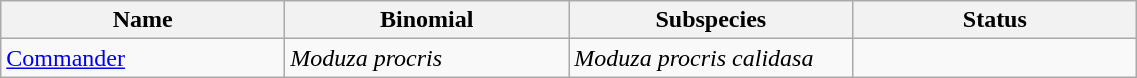<table width=60% class="wikitable">
<tr>
<th width=20%>Name</th>
<th width=20%>Binomial</th>
<th width=20%>Subspecies</th>
<th width=20%>Status</th>
</tr>
<tr>
<td><a href='#'>Commander</a><br>
</td>
<td><em>Moduza procris</em></td>
<td><em>Moduza procris calidasa</em></td>
<td></td>
</tr>
</table>
